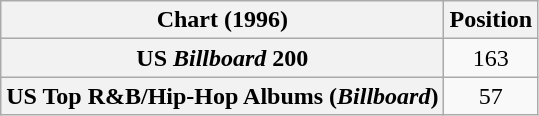<table class="wikitable sortable plainrowheaders" style="text-align:center">
<tr>
<th scope="col">Chart (1996)</th>
<th scope="col">Position</th>
</tr>
<tr>
<th scope="row">US <em>Billboard</em> 200</th>
<td>163</td>
</tr>
<tr>
<th scope="row">US Top R&B/Hip-Hop Albums (<em>Billboard</em>)</th>
<td>57</td>
</tr>
</table>
